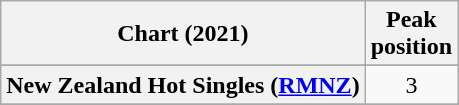<table class="wikitable sortable plainrowheaders" style="text-align:center">
<tr>
<th scope="col">Chart (2021)</th>
<th scope="col">Peak<br>position</th>
</tr>
<tr>
</tr>
<tr>
</tr>
<tr>
<th scope="row">New Zealand Hot Singles (<a href='#'>RMNZ</a>)</th>
<td>3</td>
</tr>
<tr>
</tr>
<tr>
</tr>
<tr>
</tr>
<tr>
</tr>
<tr>
</tr>
<tr>
</tr>
</table>
